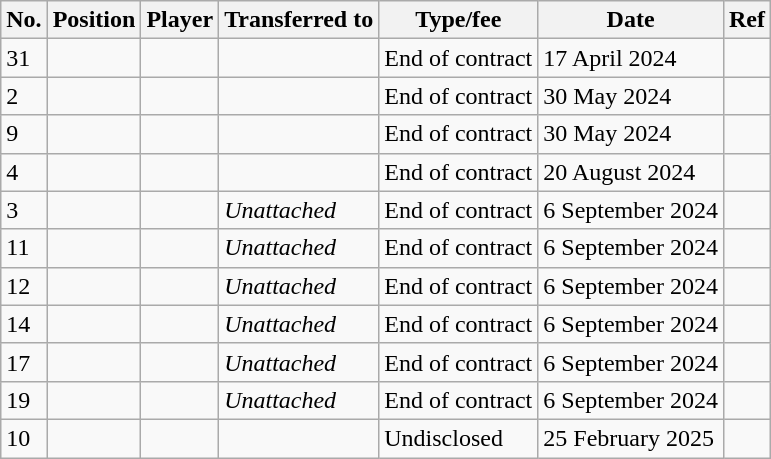<table class="wikitable plainrowheaders sortable" style="text-align:center; text-align:left">
<tr>
<th scope="col">No.</th>
<th scope="col">Position</th>
<th scope="col">Player</th>
<th scope="col">Transferred to</th>
<th scope="col">Type/fee</th>
<th scope="col">Date</th>
<th scope="col" class="unsortable">Ref</th>
</tr>
<tr>
<td>31</td>
<td></td>
<td align=left></td>
<td></td>
<td>End of contract</td>
<td>17 April 2024</td>
<td></td>
</tr>
<tr>
<td>2</td>
<td></td>
<td align=left></td>
<td></td>
<td>End of contract</td>
<td>30 May 2024</td>
<td></td>
</tr>
<tr>
<td>9</td>
<td></td>
<td align=left></td>
<td></td>
<td>End of contract</td>
<td>30 May 2024</td>
<td></td>
</tr>
<tr>
<td>4</td>
<td></td>
<td align=left></td>
<td></td>
<td>End of contract</td>
<td>20 August 2024</td>
<td></td>
</tr>
<tr>
<td>3</td>
<td></td>
<td align=left></td>
<td><em>Unattached</em></td>
<td>End of contract</td>
<td>6 September 2024</td>
<td></td>
</tr>
<tr>
<td>11</td>
<td></td>
<td align=left></td>
<td><em>Unattached</em></td>
<td>End of contract</td>
<td>6 September 2024</td>
<td></td>
</tr>
<tr>
<td>12</td>
<td></td>
<td align=left></td>
<td><em>Unattached</em></td>
<td>End of contract</td>
<td>6 September 2024</td>
<td></td>
</tr>
<tr>
<td>14</td>
<td></td>
<td align=left></td>
<td><em>Unattached</em></td>
<td>End of contract</td>
<td>6 September 2024</td>
<td></td>
</tr>
<tr>
<td>17</td>
<td></td>
<td align=left></td>
<td><em>Unattached</em></td>
<td>End of contract</td>
<td>6 September 2024</td>
<td></td>
</tr>
<tr>
<td>19</td>
<td></td>
<td align=left></td>
<td><em>Unattached</em></td>
<td>End of contract</td>
<td>6 September 2024</td>
<td></td>
</tr>
<tr>
<td>10</td>
<td></td>
<td align=left></td>
<td></td>
<td>Undisclosed</td>
<td>25 February 2025</td>
<td></td>
</tr>
</table>
